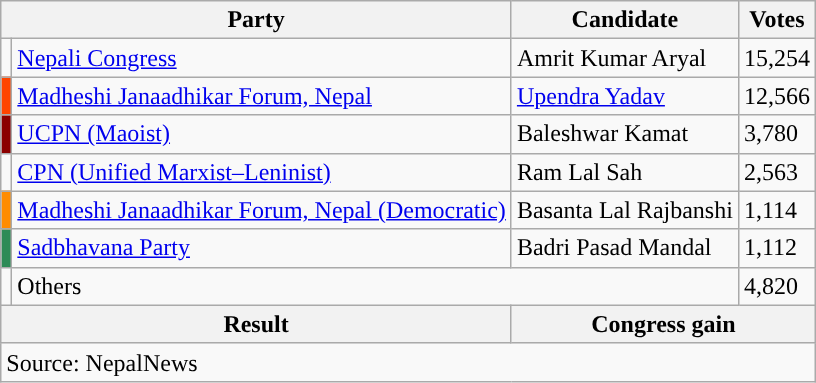<table class="wikitable">
<tr>
<th colspan="2">Party</th>
<th>Candidate</th>
<th>Votes</th>
</tr>
<tr>
<td style="background-color:"></td>
<td><a href='#'>Nepali Congress</a></td>
<td>Amrit Kumar Aryal</td>
<td>15,254</td>
</tr>
<tr>
<td style="background-color:orangered"></td>
<td><a href='#'>Madheshi Janaadhikar Forum, Nepal</a></td>
<td><a href='#'>Upendra Yadav</a></td>
<td>12,566</td>
</tr>
<tr>
<td style="background-color:darkred"></td>
<td><a href='#'>UCPN (Maoist)</a></td>
<td>Baleshwar Kamat</td>
<td>3,780</td>
</tr>
<tr>
<td style="background-color:"></td>
<td><a href='#'>CPN (Unified Marxist–Leninist)</a></td>
<td>Ram Lal Sah</td>
<td>2,563</td>
</tr>
<tr>
<td style="background-color:darkorange"></td>
<td><a href='#'>Madheshi Janaadhikar Forum, Nepal (Democratic)</a></td>
<td>Basanta Lal Rajbanshi</td>
<td>1,114</td>
</tr>
<tr>
<td style="background-color:seagreen"></td>
<td><a href='#'>Sadbhavana Party</a></td>
<td>Badri Pasad Mandal</td>
<td>1,112</td>
</tr>
<tr>
<td></td>
<td colspan="2">Others</td>
<td>4,820</td>
</tr>
<tr>
<th colspan="2">Result</th>
<th colspan="2">Congress gain</th>
</tr>
<tr>
<td colspan="4">Source: NepalNews</td>
</tr>
</table>
